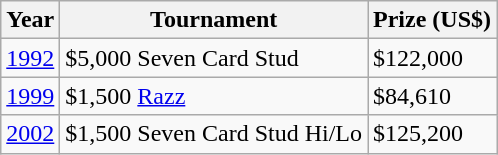<table class="wikitable">
<tr>
<th>Year</th>
<th>Tournament</th>
<th>Prize (US$)</th>
</tr>
<tr>
<td><a href='#'>1992</a></td>
<td>$5,000 Seven Card Stud</td>
<td>$122,000</td>
</tr>
<tr>
<td><a href='#'>1999</a></td>
<td>$1,500 <a href='#'>Razz</a></td>
<td>$84,610</td>
</tr>
<tr>
<td><a href='#'>2002</a></td>
<td>$1,500 Seven Card Stud Hi/Lo</td>
<td>$125,200</td>
</tr>
</table>
